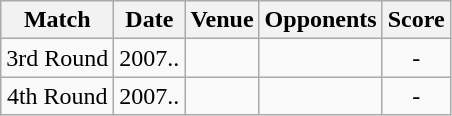<table class="wikitable" style="text-align:center;">
<tr>
<th>Match</th>
<th>Date</th>
<th>Venue</th>
<th>Opponents</th>
<th>Score</th>
</tr>
<tr>
<td>3rd Round</td>
<td>2007..</td>
<td><a href='#'></a></td>
<td><a href='#'></a></td>
<td>-</td>
</tr>
<tr>
<td>4th Round</td>
<td>2007..</td>
<td><a href='#'></a></td>
<td><a href='#'></a></td>
<td>-</td>
</tr>
</table>
